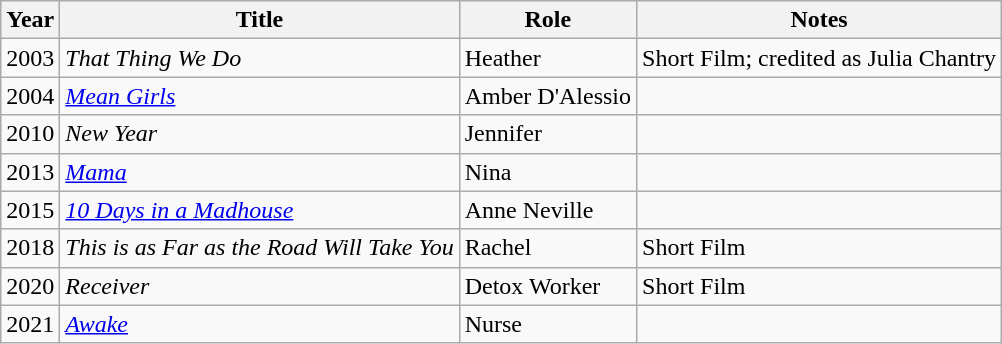<table class="wikitable sortable">
<tr>
<th>Year</th>
<th>Title</th>
<th>Role</th>
<th class="unsortable">Notes</th>
</tr>
<tr>
<td>2003</td>
<td><em>That Thing We Do</em></td>
<td>Heather</td>
<td>Short Film; credited as Julia Chantry</td>
</tr>
<tr>
<td>2004</td>
<td><em><a href='#'>Mean Girls</a></em></td>
<td>Amber D'Alessio</td>
<td></td>
</tr>
<tr>
<td>2010</td>
<td><em>New Year</em></td>
<td>Jennifer</td>
<td></td>
</tr>
<tr>
<td>2013</td>
<td><em><a href='#'>Mama</a></em></td>
<td>Nina</td>
<td></td>
</tr>
<tr>
<td>2015</td>
<td><em><a href='#'>10 Days in a Madhouse</a></em></td>
<td>Anne Neville</td>
<td></td>
</tr>
<tr>
<td>2018</td>
<td><em>This is as Far as the Road Will Take You</em></td>
<td>Rachel</td>
<td>Short Film</td>
</tr>
<tr>
<td>2020</td>
<td><em>Receiver</em></td>
<td>Detox Worker</td>
<td>Short Film</td>
</tr>
<tr>
<td>2021</td>
<td><em><a href='#'>Awake</a></em></td>
<td>Nurse</td>
<td></td>
</tr>
</table>
